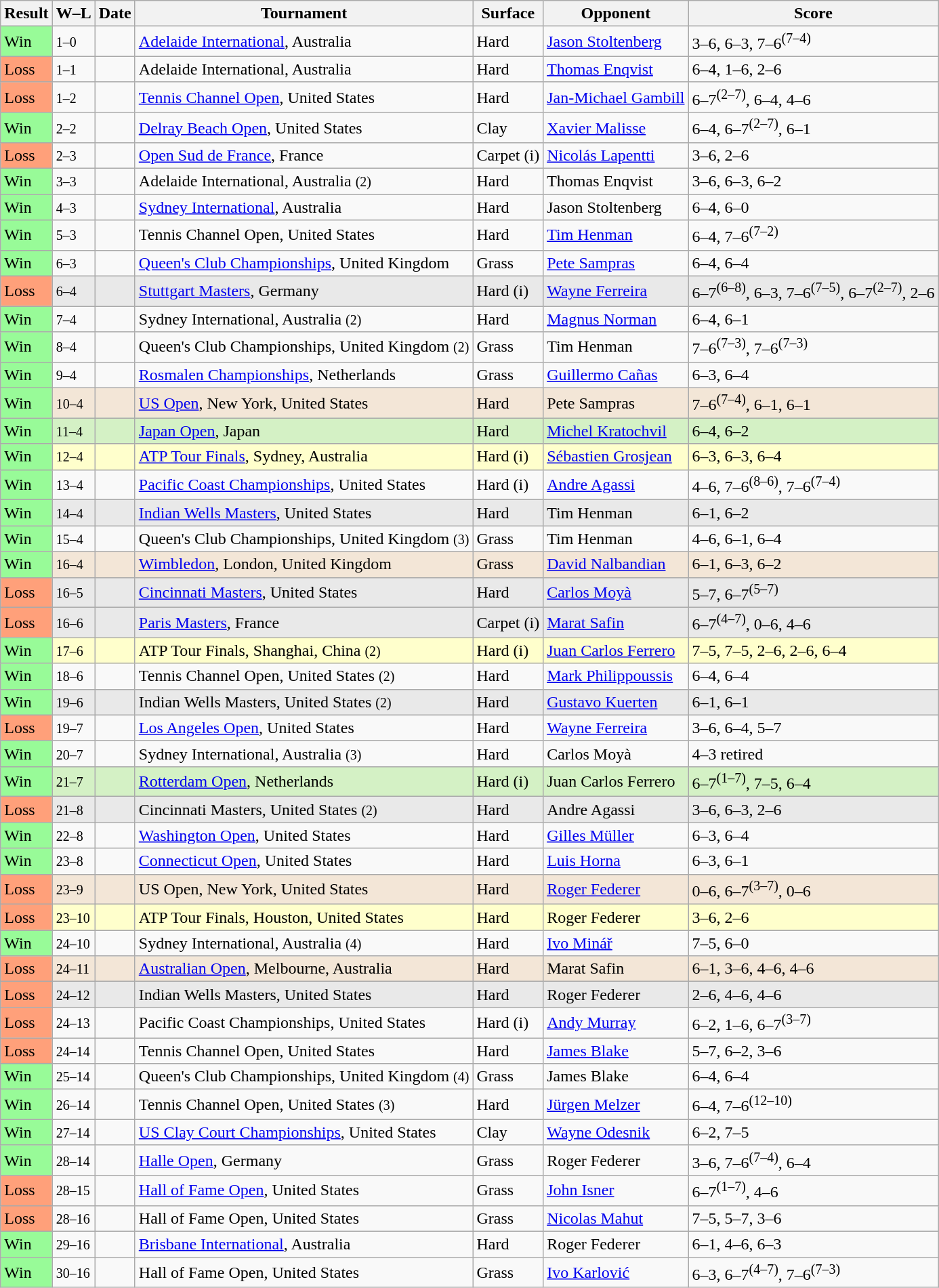<table class="sortable wikitable">
<tr>
<th>Result</th>
<th class="unsortable">W–L</th>
<th>Date</th>
<th>Tournament</th>
<th>Surface</th>
<th>Opponent</th>
<th class="unsortable">Score</th>
</tr>
<tr>
<td bgcolor=98fb98>Win</td>
<td><small>1–0</small></td>
<td><a href='#'></a></td>
<td><a href='#'>Adelaide International</a>, Australia</td>
<td>Hard</td>
<td> <a href='#'>Jason Stoltenberg</a></td>
<td>3–6, 6–3, 7–6<sup>(7–4)</sup></td>
</tr>
<tr>
<td bgcolor=ffa07a>Loss</td>
<td><small>1–1</small></td>
<td><a href='#'></a></td>
<td>Adelaide International, Australia</td>
<td>Hard</td>
<td> <a href='#'>Thomas Enqvist</a></td>
<td>6–4, 1–6, 2–6</td>
</tr>
<tr>
<td bgcolor=ffa07a>Loss</td>
<td><small>1–2</small></td>
<td><a href='#'></a></td>
<td><a href='#'>Tennis Channel Open</a>, United States</td>
<td>Hard</td>
<td> <a href='#'>Jan-Michael Gambill</a></td>
<td>6–7<sup>(2–7)</sup>, 6–4, 4–6</td>
</tr>
<tr>
<td bgcolor=98fb98>Win</td>
<td><small>2–2</small></td>
<td><a href='#'></a></td>
<td><a href='#'>Delray Beach Open</a>, United States</td>
<td>Clay</td>
<td> <a href='#'>Xavier Malisse</a></td>
<td>6–4, 6–7<sup>(2–7)</sup>, 6–1</td>
</tr>
<tr>
<td bgcolor=ffa07a>Loss</td>
<td><small>2–3</small></td>
<td><a href='#'></a></td>
<td><a href='#'>Open Sud de France</a>, France</td>
<td>Carpet (i)</td>
<td> <a href='#'>Nicolás Lapentti</a></td>
<td>3–6, 2–6</td>
</tr>
<tr>
<td bgcolor=98fb98>Win</td>
<td><small>3–3</small></td>
<td><a href='#'></a></td>
<td>Adelaide International, Australia <small>(2)</small></td>
<td>Hard</td>
<td> Thomas Enqvist</td>
<td>3–6, 6–3, 6–2</td>
</tr>
<tr>
<td bgcolor=98fb98>Win</td>
<td><small>4–3</small></td>
<td><a href='#'></a></td>
<td><a href='#'>Sydney International</a>, Australia</td>
<td>Hard</td>
<td> Jason Stoltenberg</td>
<td>6–4, 6–0</td>
</tr>
<tr>
<td bgcolor=98fb98>Win</td>
<td><small>5–3</small></td>
<td><a href='#'></a></td>
<td>Tennis Channel Open, United States</td>
<td>Hard</td>
<td> <a href='#'>Tim Henman</a></td>
<td>6–4, 7–6<sup>(7–2)</sup></td>
</tr>
<tr>
<td bgcolor=98fb98>Win</td>
<td><small>6–3</small></td>
<td><a href='#'></a></td>
<td><a href='#'>Queen's Club Championships</a>, United Kingdom</td>
<td>Grass</td>
<td> <a href='#'>Pete Sampras</a></td>
<td>6–4, 6–4</td>
</tr>
<tr bgcolor=e9e9e9>
<td bgcolor=ffa07a>Loss</td>
<td><small>6–4</small></td>
<td><a href='#'></a></td>
<td><a href='#'>Stuttgart Masters</a>, Germany</td>
<td>Hard (i)</td>
<td> <a href='#'>Wayne Ferreira</a></td>
<td>6–7<sup>(6–8)</sup>, 6–3, 7–6<sup>(7–5)</sup>, 6–7<sup>(2–7)</sup>, 2–6</td>
</tr>
<tr>
<td bgcolor=98fb98>Win</td>
<td><small>7–4</small></td>
<td><a href='#'></a></td>
<td>Sydney International, Australia <small>(2)</small></td>
<td>Hard</td>
<td> <a href='#'>Magnus Norman</a></td>
<td>6–4, 6–1</td>
</tr>
<tr>
<td bgcolor=98fb98>Win</td>
<td><small>8–4</small></td>
<td><a href='#'></a></td>
<td>Queen's Club Championships, United Kingdom <small>(2)</small></td>
<td>Grass</td>
<td> Tim Henman</td>
<td>7–6<sup>(7–3)</sup>, 7–6<sup>(7–3)</sup></td>
</tr>
<tr>
<td bgcolor=98fb98>Win</td>
<td><small>9–4</small></td>
<td><a href='#'></a></td>
<td><a href='#'>Rosmalen Championships</a>, Netherlands</td>
<td>Grass</td>
<td> <a href='#'>Guillermo Cañas</a></td>
<td>6–3, 6–4</td>
</tr>
<tr bgcolor=f3e6d7>
<td bgcolor=98fb98>Win</td>
<td><small>10–4</small></td>
<td><a href='#'></a></td>
<td><a href='#'>US Open</a>, New York, United States</td>
<td>Hard</td>
<td> Pete Sampras</td>
<td>7–6<sup>(7–4)</sup>, 6–1, 6–1</td>
</tr>
<tr bgcolor=d4f1c5>
<td bgcolor=98fb98>Win</td>
<td><small>11–4</small></td>
<td><a href='#'></a></td>
<td><a href='#'>Japan Open</a>, Japan</td>
<td>Hard</td>
<td> <a href='#'>Michel Kratochvil</a></td>
<td>6–4, 6–2</td>
</tr>
<tr bgcolor=ffffcc>
<td bgcolor=98fb98>Win</td>
<td><small>12–4</small></td>
<td><a href='#'></a></td>
<td><a href='#'>ATP Tour Finals</a>, Sydney, Australia</td>
<td>Hard (i)</td>
<td> <a href='#'>Sébastien Grosjean</a></td>
<td>6–3, 6–3, 6–4</td>
</tr>
<tr>
<td bgcolor=98fb98>Win</td>
<td><small>13–4</small></td>
<td><a href='#'></a></td>
<td><a href='#'>Pacific Coast Championships</a>, United States</td>
<td>Hard (i)</td>
<td> <a href='#'>Andre Agassi</a></td>
<td>4–6, 7–6<sup>(8–6)</sup>, 7–6<sup>(7–4)</sup></td>
</tr>
<tr bgcolor=e9e9e9>
<td bgcolor=98fb98>Win</td>
<td><small>14–4</small></td>
<td><a href='#'></a></td>
<td><a href='#'>Indian Wells Masters</a>, United States</td>
<td>Hard</td>
<td> Tim Henman</td>
<td>6–1, 6–2</td>
</tr>
<tr>
<td bgcolor=98fb98>Win</td>
<td><small>15–4</small></td>
<td><a href='#'></a></td>
<td>Queen's Club Championships, United Kingdom <small>(3)</small></td>
<td>Grass</td>
<td> Tim Henman</td>
<td>4–6, 6–1, 6–4</td>
</tr>
<tr bgcolor=f3e6d7>
<td bgcolor=98fb98>Win</td>
<td><small>16–4</small></td>
<td><a href='#'></a></td>
<td><a href='#'>Wimbledon</a>, London, United Kingdom</td>
<td>Grass</td>
<td> <a href='#'>David Nalbandian</a></td>
<td>6–1, 6–3, 6–2</td>
</tr>
<tr bgcolor=e9e9e9>
<td bgcolor=ffa07a>Loss</td>
<td><small>16–5</small></td>
<td><a href='#'></a></td>
<td><a href='#'>Cincinnati Masters</a>, United States</td>
<td>Hard</td>
<td> <a href='#'>Carlos Moyà</a></td>
<td>5–7, 6–7<sup>(5–7)</sup></td>
</tr>
<tr bgcolor=e9e9e9>
<td bgcolor=ffa07a>Loss</td>
<td><small>16–6</small></td>
<td><a href='#'></a></td>
<td><a href='#'>Paris Masters</a>, France</td>
<td>Carpet (i)</td>
<td> <a href='#'>Marat Safin</a></td>
<td>6–7<sup>(4–7)</sup>, 0–6, 4–6</td>
</tr>
<tr bgcolor=ffffcc>
<td bgcolor=98fb98>Win</td>
<td><small>17–6</small></td>
<td><a href='#'></a></td>
<td>ATP Tour Finals, Shanghai, China <small>(2)</small></td>
<td>Hard (i)</td>
<td> <a href='#'>Juan Carlos Ferrero</a></td>
<td>7–5, 7–5, 2–6, 2–6, 6–4</td>
</tr>
<tr>
<td bgcolor=98fb98>Win</td>
<td><small>18–6</small></td>
<td><a href='#'></a></td>
<td>Tennis Channel Open, United States <small>(2)</small></td>
<td>Hard</td>
<td> <a href='#'>Mark Philippoussis</a></td>
<td>6–4, 6–4</td>
</tr>
<tr bgcolor=e9e9e9>
<td bgcolor=98fb98>Win</td>
<td><small>19–6</small></td>
<td><a href='#'></a></td>
<td>Indian Wells Masters, United States <small>(2)</small></td>
<td>Hard</td>
<td> <a href='#'>Gustavo Kuerten</a></td>
<td>6–1, 6–1</td>
</tr>
<tr>
<td bgcolor=ffa07a>Loss</td>
<td><small>19–7</small></td>
<td><a href='#'></a></td>
<td><a href='#'>Los Angeles Open</a>, United States</td>
<td>Hard</td>
<td> <a href='#'>Wayne Ferreira</a></td>
<td>3–6, 6–4, 5–7</td>
</tr>
<tr>
<td bgcolor=98fb98>Win</td>
<td><small>20–7</small></td>
<td><a href='#'></a></td>
<td>Sydney International, Australia <small>(3)</small></td>
<td>Hard</td>
<td> Carlos Moyà</td>
<td>4–3 retired</td>
</tr>
<tr bgcolor=d4f1c5>
<td bgcolor=98fb98>Win</td>
<td><small>21–7</small></td>
<td><a href='#'></a></td>
<td><a href='#'>Rotterdam Open</a>, Netherlands</td>
<td>Hard (i)</td>
<td> Juan Carlos Ferrero</td>
<td>6–7<sup>(1–7)</sup>, 7–5, 6–4</td>
</tr>
<tr bgcolor=e9e9e9>
<td bgcolor=ffa07a>Loss</td>
<td><small>21–8</small></td>
<td><a href='#'></a></td>
<td>Cincinnati Masters, United States <small>(2)</small></td>
<td>Hard</td>
<td> Andre Agassi</td>
<td>3–6, 6–3, 2–6</td>
</tr>
<tr>
<td bgcolor=98fb98>Win</td>
<td><small>22–8</small></td>
<td><a href='#'></a></td>
<td><a href='#'>Washington Open</a>, United States</td>
<td>Hard</td>
<td> <a href='#'>Gilles Müller</a></td>
<td>6–3, 6–4</td>
</tr>
<tr>
<td bgcolor=98fb98>Win</td>
<td><small>23–8</small></td>
<td></td>
<td><a href='#'>Connecticut Open</a>, United States</td>
<td>Hard</td>
<td> <a href='#'>Luis Horna</a></td>
<td>6–3, 6–1</td>
</tr>
<tr bgcolor=f3e6d7>
<td bgcolor=ffa07a>Loss</td>
<td><small>23–9</small></td>
<td><a href='#'></a></td>
<td>US Open, New York, United States</td>
<td>Hard</td>
<td> <a href='#'>Roger Federer</a></td>
<td>0–6, 6–7<sup>(3–7)</sup>, 0–6</td>
</tr>
<tr bgcolor=ffffcc>
<td bgcolor=ffa07a>Loss</td>
<td><small>23–10</small></td>
<td><a href='#'></a></td>
<td>ATP Tour Finals, Houston, United States</td>
<td>Hard</td>
<td> Roger Federer</td>
<td>3–6, 2–6</td>
</tr>
<tr>
<td bgcolor=98fb98>Win</td>
<td><small>24–10</small></td>
<td><a href='#'></a></td>
<td>Sydney International, Australia <small>(4)</small></td>
<td>Hard</td>
<td> <a href='#'>Ivo Minář</a></td>
<td>7–5, 6–0</td>
</tr>
<tr bgcolor=f3e6d7>
<td bgcolor=ffa07a>Loss</td>
<td><small>24–11</small></td>
<td><a href='#'></a></td>
<td><a href='#'>Australian Open</a>, Melbourne, Australia</td>
<td>Hard</td>
<td> Marat Safin</td>
<td>6–1, 3–6, 4–6, 4–6</td>
</tr>
<tr bgcolor=e9e9e9>
<td bgcolor=ffa07a>Loss</td>
<td><small>24–12</small></td>
<td><a href='#'></a></td>
<td>Indian Wells Masters, United States</td>
<td>Hard</td>
<td> Roger Federer</td>
<td>2–6, 4–6, 4–6</td>
</tr>
<tr>
<td bgcolor=ffa07a>Loss</td>
<td><small>24–13</small></td>
<td><a href='#'></a></td>
<td>Pacific Coast Championships, United States</td>
<td>Hard (i)</td>
<td> <a href='#'>Andy Murray</a></td>
<td>6–2, 1–6, 6–7<sup>(3–7)</sup></td>
</tr>
<tr>
<td bgcolor=ffa07a>Loss</td>
<td><small>24–14</small></td>
<td><a href='#'></a></td>
<td>Tennis Channel Open, United States</td>
<td>Hard</td>
<td> <a href='#'>James Blake</a></td>
<td>5–7, 6–2, 3–6</td>
</tr>
<tr>
<td bgcolor=98fb98>Win</td>
<td><small>25–14</small></td>
<td><a href='#'></a></td>
<td>Queen's Club Championships, United Kingdom <small>(4)</small></td>
<td>Grass</td>
<td> James Blake</td>
<td>6–4, 6–4</td>
</tr>
<tr>
<td bgcolor=98fb98>Win</td>
<td><small>26–14</small></td>
<td><a href='#'></a></td>
<td>Tennis Channel Open, United States <small>(3)</small></td>
<td>Hard</td>
<td> <a href='#'>Jürgen Melzer</a></td>
<td>6–4, 7–6<sup>(12–10)</sup></td>
</tr>
<tr>
<td bgcolor=98fb98>Win</td>
<td><small>27–14</small></td>
<td><a href='#'></a></td>
<td><a href='#'>US Clay Court Championships</a>, United States</td>
<td>Clay</td>
<td> <a href='#'>Wayne Odesnik</a></td>
<td>6–2, 7–5</td>
</tr>
<tr>
<td bgcolor=98fb98>Win</td>
<td><small>28–14</small></td>
<td><a href='#'></a></td>
<td><a href='#'>Halle Open</a>, Germany</td>
<td>Grass</td>
<td> Roger Federer</td>
<td>3–6, 7–6<sup>(7–4)</sup>, 6–4</td>
</tr>
<tr>
<td bgcolor=ffa07a>Loss</td>
<td><small>28–15</small></td>
<td><a href='#'></a></td>
<td><a href='#'>Hall of Fame Open</a>, United States</td>
<td>Grass</td>
<td> <a href='#'>John Isner</a></td>
<td>6–7<sup>(1–7)</sup>, 4–6</td>
</tr>
<tr>
<td bgcolor=ffa07a>Loss</td>
<td><small>28–16</small></td>
<td><a href='#'></a></td>
<td>Hall of Fame Open, United States</td>
<td>Grass</td>
<td> <a href='#'>Nicolas Mahut</a></td>
<td>7–5, 5–7, 3–6</td>
</tr>
<tr>
<td bgcolor=98fb98>Win</td>
<td><small>29–16</small></td>
<td><a href='#'></a></td>
<td><a href='#'>Brisbane International</a>, Australia</td>
<td>Hard</td>
<td> Roger Federer</td>
<td>6–1, 4–6, 6–3</td>
</tr>
<tr>
<td bgcolor=98fb98>Win</td>
<td><small>30–16</small></td>
<td><a href='#'></a></td>
<td>Hall of Fame Open, United States</td>
<td>Grass</td>
<td> <a href='#'>Ivo Karlović</a></td>
<td>6–3, 6–7<sup>(4–7)</sup>, 7–6<sup>(7–3)</sup></td>
</tr>
</table>
